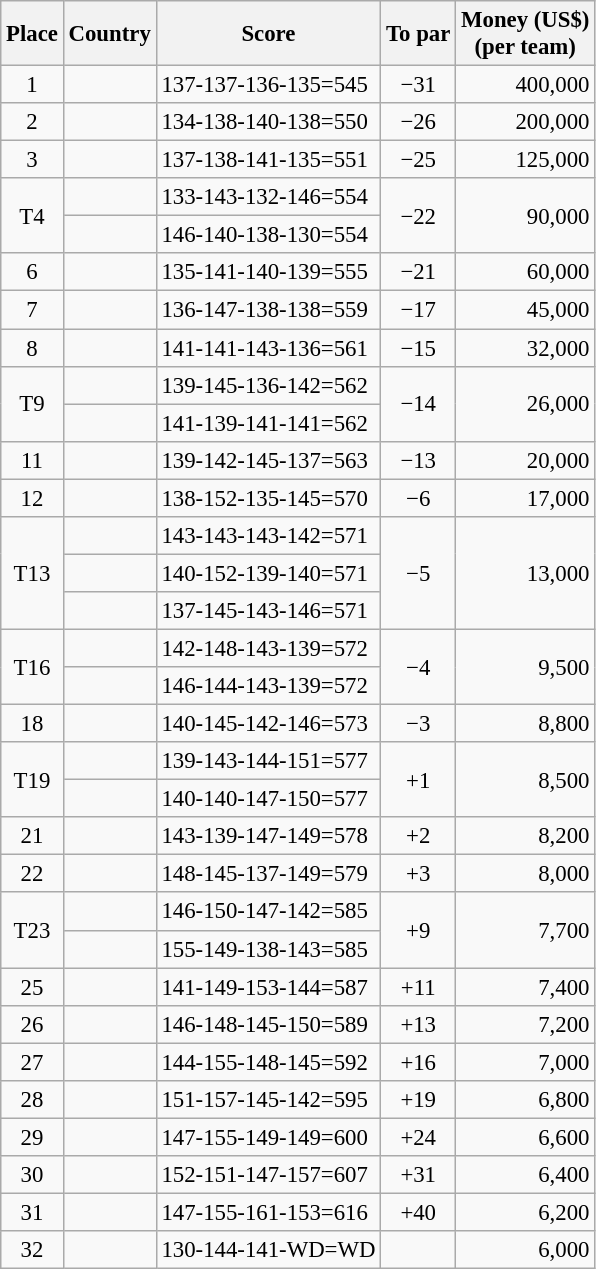<table class="wikitable" style="font-size:95%;">
<tr>
<th>Place</th>
<th>Country</th>
<th>Score</th>
<th>To par</th>
<th>Money (US$)<br>(per team)</th>
</tr>
<tr>
<td align=center>1</td>
<td></td>
<td>137-137-136-135=545</td>
<td align=center>−31</td>
<td align=right>400,000</td>
</tr>
<tr>
<td align=center>2</td>
<td></td>
<td>134-138-140-138=550</td>
<td align=center>−26</td>
<td align=right>200,000</td>
</tr>
<tr>
<td align=center>3</td>
<td></td>
<td>137-138-141-135=551</td>
<td align=center>−25</td>
<td align=right>125,000</td>
</tr>
<tr>
<td align=center rowspan=2>T4</td>
<td></td>
<td>133-143-132-146=554</td>
<td align=center rowspan=2>−22</td>
<td align=right rowspan=2>90,000</td>
</tr>
<tr>
<td></td>
<td>146-140-138-130=554</td>
</tr>
<tr>
<td align=center>6</td>
<td></td>
<td>135-141-140-139=555</td>
<td align=center>−21</td>
<td align=right>60,000</td>
</tr>
<tr>
<td align=center>7</td>
<td></td>
<td>136-147-138-138=559</td>
<td align=center>−17</td>
<td align=right>45,000</td>
</tr>
<tr>
<td align=center>8</td>
<td></td>
<td>141-141-143-136=561</td>
<td align=center>−15</td>
<td align=right>32,000</td>
</tr>
<tr>
<td align=center rowspan=2>T9</td>
<td></td>
<td>139-145-136-142=562</td>
<td align=center rowspan=2>−14</td>
<td align=right rowspan=2>26,000</td>
</tr>
<tr>
<td></td>
<td>141-139-141-141=562</td>
</tr>
<tr>
<td align=center>11</td>
<td></td>
<td>139-142-145-137=563</td>
<td align=center>−13</td>
<td align=right>20,000</td>
</tr>
<tr>
<td align=center>12</td>
<td></td>
<td>138-152-135-145=570</td>
<td align=center>−6</td>
<td align=right>17,000</td>
</tr>
<tr>
<td align=center rowspan=3>T13</td>
<td></td>
<td>143-143-143-142=571</td>
<td align=center rowspan=3>−5</td>
<td align=right rowspan=3>13,000</td>
</tr>
<tr>
<td></td>
<td>140-152-139-140=571</td>
</tr>
<tr>
<td></td>
<td>137-145-143-146=571</td>
</tr>
<tr>
<td align=center rowspan=2>T16</td>
<td></td>
<td>142-148-143-139=572</td>
<td align=center rowspan=2>−4</td>
<td align=right rowspan=2>9,500</td>
</tr>
<tr>
<td></td>
<td>146-144-143-139=572</td>
</tr>
<tr>
<td align=center>18</td>
<td></td>
<td>140-145-142-146=573</td>
<td align=center>−3</td>
<td align=right>8,800</td>
</tr>
<tr>
<td align=center rowspan=2>T19</td>
<td></td>
<td>139-143-144-151=577</td>
<td align=center rowspan=2>+1</td>
<td align=right rowspan=2>8,500</td>
</tr>
<tr>
<td></td>
<td>140-140-147-150=577</td>
</tr>
<tr>
<td align=center>21</td>
<td></td>
<td>143-139-147-149=578</td>
<td align=center>+2</td>
<td align=right>8,200</td>
</tr>
<tr>
<td align=center>22</td>
<td></td>
<td>148-145-137-149=579</td>
<td align=center>+3</td>
<td align=right>8,000</td>
</tr>
<tr>
<td align=center rowspan=2>T23</td>
<td></td>
<td>146-150-147-142=585</td>
<td align=center rowspan=2>+9</td>
<td align=right rowspan=2>7,700</td>
</tr>
<tr>
<td></td>
<td>155-149-138-143=585</td>
</tr>
<tr>
<td align=center>25</td>
<td></td>
<td>141-149-153-144=587</td>
<td align=center>+11</td>
<td align=right>7,400</td>
</tr>
<tr>
<td align=center>26</td>
<td></td>
<td>146-148-145-150=589</td>
<td align=center>+13</td>
<td align=right>7,200</td>
</tr>
<tr>
<td align=center>27</td>
<td></td>
<td>144-155-148-145=592</td>
<td align=center>+16</td>
<td align=right>7,000</td>
</tr>
<tr>
<td align=center>28</td>
<td></td>
<td>151-157-145-142=595</td>
<td align=center>+19</td>
<td align=right>6,800</td>
</tr>
<tr>
<td align=center>29</td>
<td></td>
<td>147-155-149-149=600</td>
<td align=center>+24</td>
<td align=right>6,600</td>
</tr>
<tr>
<td align=center>30</td>
<td></td>
<td>152-151-147-157=607</td>
<td align=center>+31</td>
<td align=right>6,400</td>
</tr>
<tr>
<td align=center>31</td>
<td></td>
<td>147-155-161-153=616</td>
<td align=center>+40</td>
<td align=right>6,200</td>
</tr>
<tr>
<td align=center>32</td>
<td></td>
<td>130-144-141-WD=WD</td>
<td align=center></td>
<td align=right>6,000</td>
</tr>
</table>
